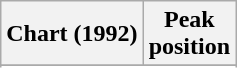<table class="wikitable plainrowheaders" style="text-align:center">
<tr>
<th scope="col">Chart (1992)</th>
<th scope="col">Peak<br>position</th>
</tr>
<tr>
</tr>
<tr>
</tr>
</table>
